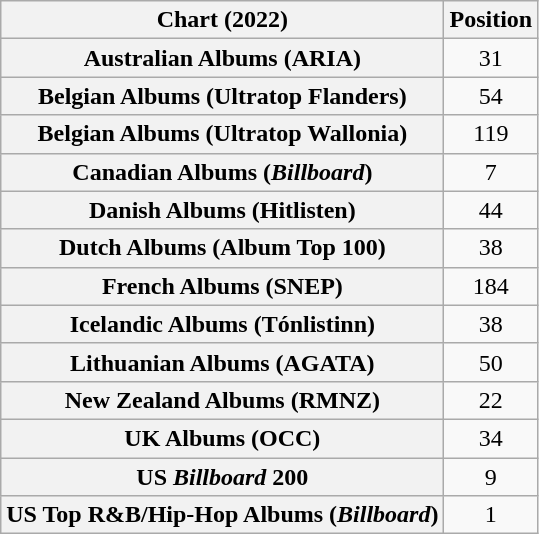<table class="wikitable sortable plainrowheaders" style="text-align:center">
<tr>
<th scope="col">Chart (2022)</th>
<th scope="col">Position</th>
</tr>
<tr>
<th scope="row">Australian Albums (ARIA)</th>
<td>31</td>
</tr>
<tr>
<th scope="row">Belgian Albums (Ultratop Flanders)</th>
<td>54</td>
</tr>
<tr>
<th scope="row">Belgian Albums (Ultratop Wallonia)</th>
<td>119</td>
</tr>
<tr>
<th scope="row">Canadian Albums (<em>Billboard</em>)</th>
<td>7</td>
</tr>
<tr>
<th scope="row">Danish Albums (Hitlisten)</th>
<td>44</td>
</tr>
<tr>
<th scope="row">Dutch Albums (Album Top 100)</th>
<td>38</td>
</tr>
<tr>
<th scope="row">French Albums (SNEP)</th>
<td>184</td>
</tr>
<tr>
<th scope="row">Icelandic Albums (Tónlistinn)</th>
<td>38</td>
</tr>
<tr>
<th scope="row">Lithuanian Albums (AGATA)</th>
<td>50</td>
</tr>
<tr>
<th scope="row">New Zealand Albums (RMNZ)</th>
<td>22</td>
</tr>
<tr>
<th scope="row">UK Albums (OCC)</th>
<td>34</td>
</tr>
<tr>
<th scope="row">US <em>Billboard</em> 200</th>
<td>9</td>
</tr>
<tr>
<th scope="row">US Top R&B/Hip-Hop Albums (<em>Billboard</em>)</th>
<td>1</td>
</tr>
</table>
